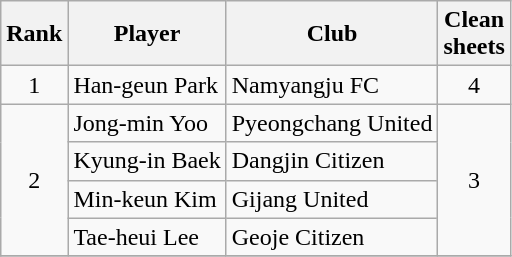<table class="wikitable" style="text-align:center">
<tr>
<th>Rank</th>
<th>Player</th>
<th>Club</th>
<th>Clean<br>sheets</th>
</tr>
<tr>
<td>1</td>
<td align="left"> Han-geun Park</td>
<td align="left">Namyangju FC</td>
<td>4</td>
</tr>
<tr>
<td rowspan="4">2</td>
<td align="left"> Jong-min Yoo</td>
<td align="left">Pyeongchang United</td>
<td rowspan="4">3</td>
</tr>
<tr>
<td align="left"> Kyung-in Baek</td>
<td align="left">Dangjin Citizen</td>
</tr>
<tr>
<td align="left"> Min-keun Kim</td>
<td align="left">Gijang United</td>
</tr>
<tr>
<td align="left"> Tae-heui Lee</td>
<td align="left">Geoje Citizen</td>
</tr>
<tr>
</tr>
</table>
